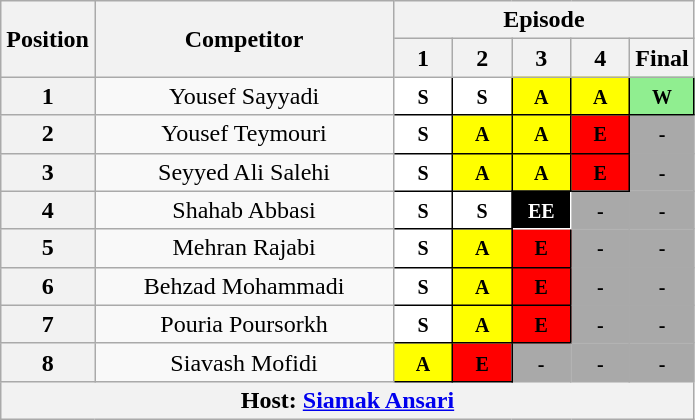<table class="wikitable sortable" style="text-align:center; witdh=19em">
<tr>
<th rowspan=2 style="width: 2em;">Position</th>
<th rowspan=2 style="width: 12em;">Competitor</th>
<th colspan="5">Episode</th>
</tr>
<tr>
<th style="width: 2em;">1</th>
<th style="width: 2em;">2</th>
<th style="width: 2em;">3</th>
<th style="width: 2em;">4</th>
<th style="width: 2em;">Final</th>
</tr>
<tr>
<th>1</th>
<td>Yousef Sayyadi</td>
<td style="background-color:white; color:black; border:1px solid;"><small><strong>S</strong></small></td>
<td style="background-color:white; color:black; border:1px solid;"><small><strong>S</strong></small></td>
<td style="background-color:yellow; color:black; border:1px solid;"><small><strong>A</strong></small></td>
<td style="background-color:yellow; color:black; border:1px solid;"><small><strong>A</strong></small></td>
<td style="background-color:lightgreen; color:black; border:1px solid;"><small><strong>W</strong></small></td>
</tr>
<tr>
<th>2</th>
<td>Yousef Teymouri</td>
<td style="background-color:white; color:black; border:1px solid;"><small><strong>S</strong></small></td>
<td style="background-color:yellow; color:black; border:1px solid;"><small><strong>A</strong></small></td>
<td style="background-color:yellow; color:black; border:1px solid;"><small><strong>A</strong></small></td>
<td style="background-color:red; color:black; border:1px solid;"><small><strong>E</strong></small></td>
<td bgcolor="darkgray"><small><strong>-</strong></small></td>
</tr>
<tr>
<th>3</th>
<td>Seyyed Ali Salehi</td>
<td style="background-color:white; color:black; border:1px solid;"><small><strong>S</strong></small></td>
<td style="background-color:yellow; color:black; border:1px solid;"><small><strong>A</strong></small></td>
<td style="background-color:yellow; color:black; border:1px solid;"><small><strong>A</strong></small></td>
<td style="background-color:red; color:black; border:1px solid;"><small><strong>E</strong></small></td>
<td bgcolor="darkgray"><small><strong>-</strong></small></td>
</tr>
<tr>
<th>4</th>
<td>Shahab Abbasi</td>
<td style="background-color:white; color:black; border:1px solid;"><small><strong>S</strong></small></td>
<td style="background-color:white; color:black; border:1px solid;"><small><strong>S</strong></small></td>
<td style="background-color:black; color:white; border:1px solid;"><small><strong>EE</strong></small></td>
<td bgcolor="darkgray"><small><strong>-</strong></small></td>
<td bgcolor="darkgray"><small><strong>-</strong></small></td>
</tr>
<tr>
<th>5</th>
<td>Mehran Rajabi</td>
<td style="background-color:white; color:black; border:1px solid;"><small><strong>S</strong></small></td>
<td style="background-color:yellow; color:black; border:1px solid;"><small><strong>A</strong></small></td>
<td style="background-color:red; color:black; border:1px solid;"><small><strong>E</strong></small></td>
<td bgcolor="darkgray"><small><strong>-</strong></small></td>
<td bgcolor="darkgray"><small><strong>-</strong></small></td>
</tr>
<tr>
<th>6</th>
<td>Behzad Mohammadi</td>
<td style="background-color:white; color:black; border:1px solid;"><small><strong>S</strong></small></td>
<td style="background-color:yellow; color:black; border:1px solid;"><small><strong>A</strong></small></td>
<td style="background-color:red; color:black; border:1px solid;"><small><strong>E</strong></small></td>
<td bgcolor="darkgray"><small><strong>-</strong></small></td>
<td bgcolor="darkgray"><small><strong>-</strong></small></td>
</tr>
<tr>
<th>7</th>
<td>Pouria Poursorkh</td>
<td style="background-color:white; color:black; border:1px solid;"><small><strong>S</strong></small></td>
<td style="background-color:yellow; color:black; border:1px solid;"><small><strong>A</strong></small></td>
<td style="background-color:red; color:black; border:1px solid;"><small><strong>E</strong></small></td>
<td bgcolor="darkgray"><small><strong>-</strong></small></td>
<td bgcolor="darkgray"><small><strong>-</strong></small></td>
</tr>
<tr>
<th>8</th>
<td>Siavash Mofidi</td>
<td style="background-color:yellow; color:black; border:1px solid;"><small><strong>A</strong></small></td>
<td style="background-color:red; color:black; border:1px solid;"><small><strong>E</strong></small></td>
<td bgcolor="darkgray"><small><strong>-</strong></small></td>
<td bgcolor="darkgray"><small><strong>-</strong></small></td>
<td bgcolor="darkgray"><small><strong>-</strong></small></td>
</tr>
<tr>
<th colspan="8">Host: <a href='#'>Siamak Ansari</a></th>
</tr>
</table>
